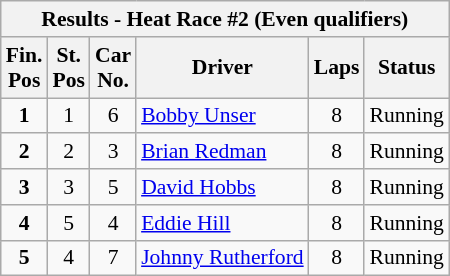<table class="wikitable" style="font-size:90%;">
<tr>
<th colspan=6>Results - Heat Race #2 (Even qualifiers)</th>
</tr>
<tr>
<th>Fin.<br>Pos</th>
<th>St.<br>Pos</th>
<th>Car<br>No.</th>
<th>Driver</th>
<th>Laps</th>
<th>Status</th>
</tr>
<tr>
<td align=center><strong>1</strong></td>
<td align=center>1</td>
<td align=center>6</td>
<td><a href='#'>Bobby Unser</a></td>
<td align=center>8</td>
<td>Running</td>
</tr>
<tr>
<td align=center><strong>2</strong></td>
<td align=center>2</td>
<td align=center>3</td>
<td><a href='#'>Brian Redman</a></td>
<td align=center>8</td>
<td>Running</td>
</tr>
<tr>
<td align=center><strong>3</strong></td>
<td align=center>3</td>
<td align=center>5</td>
<td><a href='#'>David Hobbs</a></td>
<td align=center>8</td>
<td>Running</td>
</tr>
<tr>
<td align=center><strong>4</strong></td>
<td align=center>5</td>
<td align=center>4</td>
<td><a href='#'>Eddie Hill</a></td>
<td align=center>8</td>
<td>Running</td>
</tr>
<tr>
<td align=center><strong>5</strong></td>
<td align=center>4</td>
<td align=center>7</td>
<td><a href='#'>Johnny Rutherford</a></td>
<td align=center>8</td>
<td>Running</td>
</tr>
</table>
